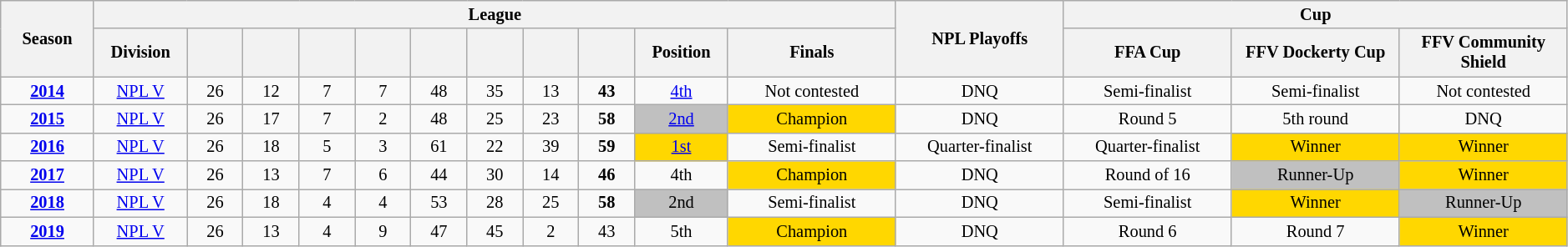<table class="wikitable" style="text-align:center; font-size:85%;width:99%; text-align:center">
<tr>
<th rowspan=2 width=5%>Season</th>
<th colspan=11>League</th>
<th rowspan=2 width=9%>NPL Playoffs</th>
<th colspan=3>Cup</th>
</tr>
<tr>
<th width=5%>Division</th>
<th width=3%></th>
<th width=3%></th>
<th width=3%></th>
<th width=3%></th>
<th width=3%></th>
<th width=3%></th>
<th width=3%></th>
<th width=3%></th>
<th width=5%>Position</th>
<th width=9%>Finals</th>
<th width=9%>FFA Cup</th>
<th width=9%>FFV Dockerty Cup</th>
<th width=9%>FFV Community Shield</th>
</tr>
<tr>
<td><a href='#'><strong>2014</strong></a></td>
<td><a href='#'>NPL V</a></td>
<td>26</td>
<td>12</td>
<td>7</td>
<td>7</td>
<td>48</td>
<td>35</td>
<td>13</td>
<td><strong>43</strong></td>
<td><a href='#'>4th</a></td>
<td>Not contested</td>
<td>DNQ</td>
<td>Semi-finalist</td>
<td>Semi-finalist</td>
<td>Not contested</td>
</tr>
<tr>
<td><a href='#'><strong>2015</strong></a></td>
<td><a href='#'>NPL V</a></td>
<td>26</td>
<td>17</td>
<td>7</td>
<td>2</td>
<td>48</td>
<td>25</td>
<td>23</td>
<td><strong>58</strong></td>
<td bgcolor=silver><a href='#'>2nd</a></td>
<td bgcolor=gold>Champion</td>
<td>DNQ</td>
<td>Round 5</td>
<td>5th round</td>
<td>DNQ</td>
</tr>
<tr>
<td><a href='#'><strong>2016</strong></a></td>
<td><a href='#'>NPL V</a></td>
<td>26</td>
<td>18</td>
<td>5</td>
<td>3</td>
<td>61</td>
<td>22</td>
<td>39</td>
<td><strong>59</strong></td>
<td bgcolor=gold><a href='#'>1st</a></td>
<td>Semi-finalist</td>
<td>Quarter-finalist</td>
<td>Quarter-finalist</td>
<td bgcolor=gold>Winner</td>
<td bgcolor=gold>Winner</td>
</tr>
<tr>
<td><a href='#'><strong>2017</strong></a></td>
<td><a href='#'>NPL V</a></td>
<td>26</td>
<td>13</td>
<td>7</td>
<td>6</td>
<td>44</td>
<td>30</td>
<td>14</td>
<td><strong>46</strong></td>
<td>4th</td>
<td bgcolor=gold>Champion</td>
<td>DNQ</td>
<td>Round of 16</td>
<td bgcolor=silver>Runner-Up</td>
<td bgcolor=gold>Winner</td>
</tr>
<tr>
<td><a href='#'><strong>2018</strong></a></td>
<td><a href='#'>NPL V</a></td>
<td>26</td>
<td>18</td>
<td>4</td>
<td>4</td>
<td>53</td>
<td>28</td>
<td>25</td>
<td><strong>58</strong></td>
<td bgcolor=silver>2nd</td>
<td>Semi-finalist</td>
<td>DNQ</td>
<td>Semi-finalist</td>
<td bgcolor=gold>Winner</td>
<td bgcolor=silver>Runner-Up</td>
</tr>
<tr>
<td><a href='#'><strong>2019</strong></a></td>
<td><a href='#'>NPL V</a></td>
<td>26</td>
<td>13</td>
<td>4</td>
<td>9</td>
<td>47</td>
<td>45</td>
<td>2</td>
<td>43</td>
<td>5th</td>
<td bgcolor=gold>Champion</td>
<td>DNQ</td>
<td>Round 6</td>
<td>Round 7</td>
<td bgcolor=gold>Winner</td>
</tr>
</table>
